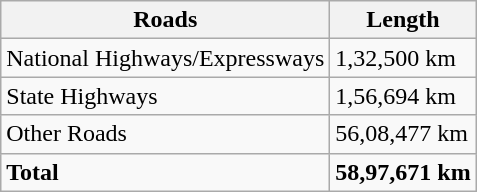<table class="wikitable sortable">
<tr>
<th>Roads</th>
<th>Length</th>
</tr>
<tr>
<td>National Highways/Expressways</td>
<td>1,32,500 km</td>
</tr>
<tr>
<td>State Highways</td>
<td>1,56,694 km</td>
</tr>
<tr>
<td>Other Roads</td>
<td>56,08,477 km</td>
</tr>
<tr>
<td><strong>Total</strong></td>
<td><strong>58,97,671 km</strong></td>
</tr>
</table>
